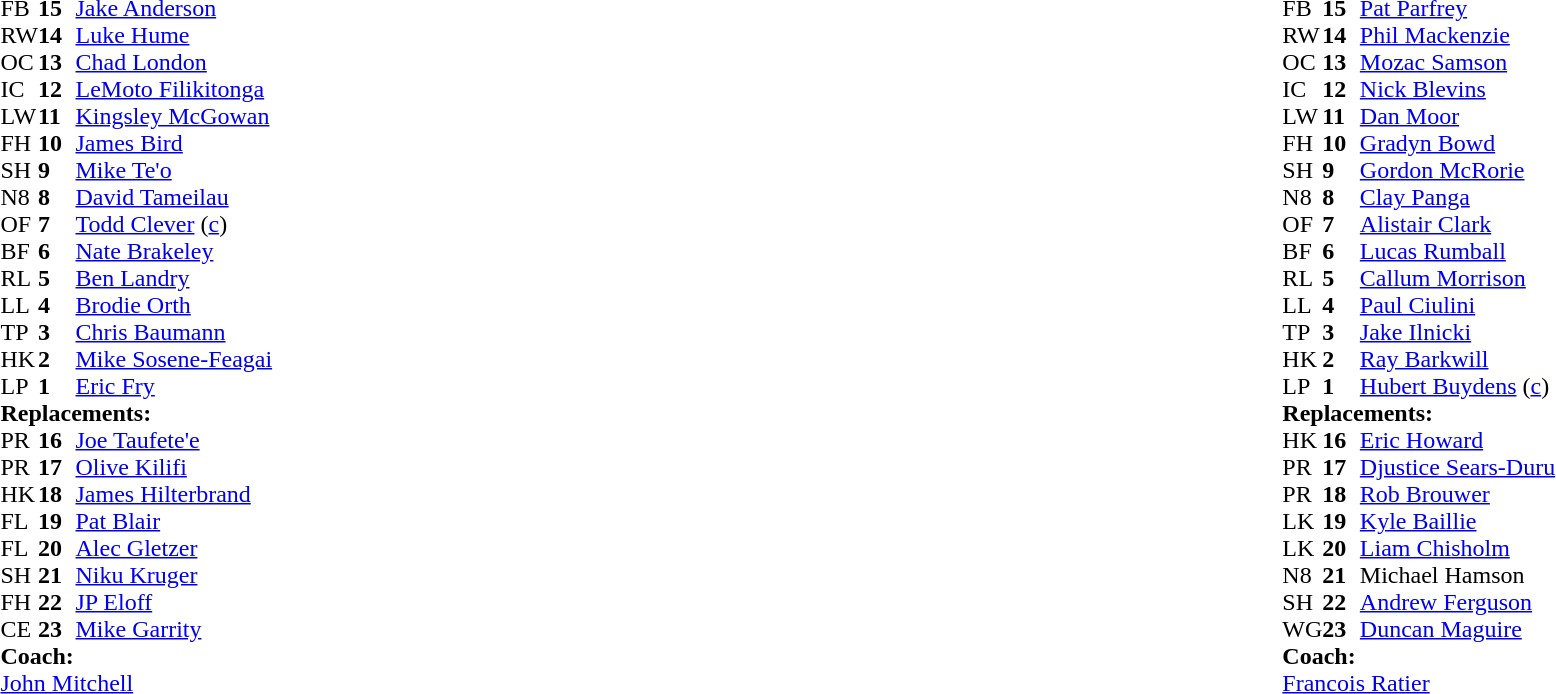<table style="width:100%">
<tr>
<td style="vertical-align:top; width:50%"><br><table cellspacing="0" cellpadding="0">
<tr>
<th width="25"></th>
<th width="25"></th>
</tr>
<tr>
<td>FB</td>
<td><strong>15</strong></td>
<td><a href='#'>Jake Anderson</a></td>
</tr>
<tr>
<td>RW</td>
<td><strong>14</strong></td>
<td><a href='#'>Luke Hume</a></td>
</tr>
<tr>
<td>OC</td>
<td><strong>13</strong></td>
<td><a href='#'>Chad London</a></td>
</tr>
<tr>
<td>IC</td>
<td><strong>12</strong></td>
<td><a href='#'>LeMoto Filikitonga</a></td>
<td></td>
<td></td>
</tr>
<tr>
<td>LW</td>
<td><strong>11</strong></td>
<td><a href='#'>Kingsley McGowan</a></td>
</tr>
<tr>
<td>FH</td>
<td><strong>10</strong></td>
<td><a href='#'>James Bird</a></td>
<td></td>
<td></td>
</tr>
<tr>
<td>SH</td>
<td><strong>9</strong></td>
<td><a href='#'>Mike Te'o</a></td>
<td></td>
<td></td>
</tr>
<tr>
<td>N8</td>
<td><strong>8</strong></td>
<td><a href='#'>David Tameilau</a></td>
</tr>
<tr>
<td>OF</td>
<td><strong>7</strong></td>
<td><a href='#'>Todd Clever</a> (<a href='#'>c</a>)</td>
</tr>
<tr>
<td>BF</td>
<td><strong>6</strong></td>
<td><a href='#'>Nate Brakeley</a></td>
</tr>
<tr>
<td>RL</td>
<td><strong>5</strong></td>
<td><a href='#'>Ben Landry</a></td>
<td></td>
<td></td>
</tr>
<tr>
<td>LL</td>
<td><strong>4</strong></td>
<td><a href='#'>Brodie Orth</a></td>
</tr>
<tr>
<td>TP</td>
<td><strong>3</strong></td>
<td><a href='#'>Chris Baumann</a></td>
<td></td>
<td></td>
</tr>
<tr>
<td>HK</td>
<td><strong>2</strong></td>
<td><a href='#'>Mike Sosene-Feagai</a></td>
<td></td>
<td></td>
</tr>
<tr>
<td>LP</td>
<td><strong>1</strong></td>
<td><a href='#'>Eric Fry</a></td>
<td></td>
<td></td>
</tr>
<tr>
<td colspan=3><strong>Replacements:</strong></td>
</tr>
<tr>
<td>PR</td>
<td><strong>16</strong></td>
<td><a href='#'>Joe Taufete'e</a></td>
<td></td>
<td></td>
</tr>
<tr>
<td>PR</td>
<td><strong>17</strong></td>
<td><a href='#'>Olive Kilifi</a></td>
<td></td>
<td></td>
</tr>
<tr>
<td>HK</td>
<td><strong>18</strong></td>
<td><a href='#'>James Hilterbrand</a></td>
<td></td>
<td></td>
</tr>
<tr>
<td>FL</td>
<td><strong>19</strong></td>
<td><a href='#'>Pat Blair</a></td>
</tr>
<tr>
<td>FL</td>
<td><strong>20</strong></td>
<td><a href='#'>Alec Gletzer</a></td>
<td></td>
<td></td>
</tr>
<tr>
<td>SH</td>
<td><strong>21</strong></td>
<td><a href='#'>Niku Kruger</a></td>
<td></td>
<td></td>
</tr>
<tr>
<td>FH</td>
<td><strong>22</strong></td>
<td><a href='#'>JP Eloff</a></td>
<td></td>
<td></td>
</tr>
<tr>
<td>CE</td>
<td><strong>23</strong></td>
<td><a href='#'>Mike Garrity</a></td>
<td></td>
<td></td>
</tr>
<tr>
<td colspan=3><strong>Coach:</strong></td>
</tr>
<tr>
<td colspan="4"> <a href='#'>John Mitchell</a></td>
</tr>
</table>
</td>
<td style="vertical-align:top"></td>
<td style="vertical-align:top; width:50%"><br><table cellspacing="0" cellpadding="0" style="margin:auto">
<tr>
<th width="25"></th>
<th width="25"></th>
</tr>
<tr>
<td>FB</td>
<td><strong>15</strong></td>
<td><a href='#'>Pat Parfrey</a></td>
</tr>
<tr>
<td>RW</td>
<td><strong>14</strong></td>
<td><a href='#'>Phil Mackenzie</a></td>
</tr>
<tr>
<td>OC</td>
<td><strong>13</strong></td>
<td><a href='#'>Mozac Samson</a></td>
<td></td>
<td></td>
</tr>
<tr>
<td>IC</td>
<td><strong>12</strong></td>
<td><a href='#'>Nick Blevins</a></td>
</tr>
<tr>
<td>LW</td>
<td><strong>11</strong></td>
<td><a href='#'>Dan Moor</a></td>
</tr>
<tr>
<td>FH</td>
<td><strong>10</strong></td>
<td><a href='#'>Gradyn Bowd</a></td>
</tr>
<tr>
<td>SH</td>
<td><strong>9</strong></td>
<td><a href='#'>Gordon McRorie</a></td>
<td></td>
<td></td>
</tr>
<tr>
<td>N8</td>
<td><strong>8</strong></td>
<td><a href='#'>Clay Panga</a></td>
</tr>
<tr>
<td>OF</td>
<td><strong>7</strong></td>
<td><a href='#'>Alistair Clark</a></td>
</tr>
<tr>
<td>BF</td>
<td><strong>6</strong></td>
<td><a href='#'>Lucas Rumball</a></td>
<td></td>
<td></td>
</tr>
<tr>
<td>RL</td>
<td><strong>5</strong></td>
<td><a href='#'>Callum Morrison</a></td>
<td></td>
<td></td>
</tr>
<tr>
<td>LL</td>
<td><strong>4</strong></td>
<td><a href='#'>Paul Ciulini</a></td>
</tr>
<tr>
<td>TP</td>
<td><strong>3</strong></td>
<td><a href='#'>Jake Ilnicki</a></td>
</tr>
<tr>
<td>HK</td>
<td><strong>2</strong></td>
<td><a href='#'>Ray Barkwill</a></td>
</tr>
<tr>
<td>LP</td>
<td><strong>1</strong></td>
<td><a href='#'>Hubert Buydens</a> (<a href='#'>c</a>)</td>
<td></td>
<td></td>
</tr>
<tr>
<td colspan=3><strong>Replacements:</strong></td>
</tr>
<tr>
<td>HK</td>
<td><strong>16</strong></td>
<td><a href='#'>Eric Howard</a></td>
</tr>
<tr>
<td>PR</td>
<td><strong>17</strong></td>
<td><a href='#'>Djustice Sears-Duru</a></td>
<td></td>
<td></td>
</tr>
<tr>
<td>PR</td>
<td><strong>18</strong></td>
<td><a href='#'>Rob Brouwer</a></td>
</tr>
<tr>
<td>LK</td>
<td><strong>19</strong></td>
<td><a href='#'>Kyle Baillie</a></td>
<td></td>
<td></td>
</tr>
<tr>
<td>LK</td>
<td><strong>20</strong></td>
<td><a href='#'>Liam Chisholm</a></td>
<td></td>
<td></td>
</tr>
<tr>
<td>N8</td>
<td><strong>21</strong></td>
<td>Michael Hamson</td>
</tr>
<tr>
<td>SH</td>
<td><strong>22</strong></td>
<td><a href='#'>Andrew Ferguson</a></td>
<td></td>
<td></td>
</tr>
<tr>
<td>WG</td>
<td><strong>23</strong></td>
<td><a href='#'>Duncan Maguire</a></td>
<td></td>
<td></td>
</tr>
<tr>
<td colspan=3><strong>Coach:</strong></td>
</tr>
<tr>
<td colspan="4"> <a href='#'>Francois Ratier</a></td>
</tr>
</table>
</td>
</tr>
</table>
